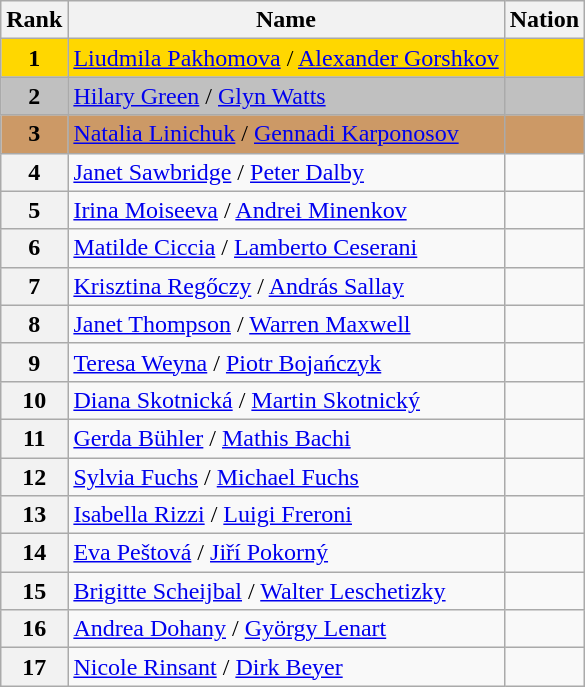<table class="wikitable">
<tr>
<th>Rank</th>
<th>Name</th>
<th>Nation</th>
</tr>
<tr bgcolor="gold">
<td align="center"><strong>1</strong></td>
<td><a href='#'>Liudmila Pakhomova</a> / <a href='#'>Alexander Gorshkov</a></td>
<td></td>
</tr>
<tr bgcolor="silver">
<td align="center"><strong>2</strong></td>
<td><a href='#'>Hilary Green</a> / <a href='#'>Glyn Watts</a></td>
<td></td>
</tr>
<tr bgcolor="cc9966">
<td align="center"><strong>3</strong></td>
<td><a href='#'>Natalia Linichuk</a> / <a href='#'>Gennadi Karponosov</a></td>
<td></td>
</tr>
<tr>
<th>4</th>
<td><a href='#'>Janet Sawbridge</a> / <a href='#'>Peter Dalby</a></td>
<td></td>
</tr>
<tr>
<th>5</th>
<td><a href='#'>Irina Moiseeva</a> / <a href='#'>Andrei Minenkov</a></td>
<td></td>
</tr>
<tr>
<th>6</th>
<td><a href='#'>Matilde Ciccia</a> / <a href='#'>Lamberto Ceserani</a></td>
<td></td>
</tr>
<tr>
<th>7</th>
<td><a href='#'>Krisztina Regőczy</a> / <a href='#'>András Sallay</a></td>
<td></td>
</tr>
<tr>
<th>8</th>
<td><a href='#'>Janet Thompson</a> / <a href='#'>Warren Maxwell</a></td>
<td></td>
</tr>
<tr>
<th>9</th>
<td><a href='#'>Teresa Weyna</a> / <a href='#'>Piotr Bojańczyk</a></td>
<td></td>
</tr>
<tr>
<th>10</th>
<td><a href='#'>Diana Skotnická</a> / <a href='#'>Martin Skotnický</a></td>
<td></td>
</tr>
<tr>
<th>11</th>
<td><a href='#'>Gerda Bühler</a> / <a href='#'>Mathis Bachi</a></td>
<td></td>
</tr>
<tr>
<th>12</th>
<td><a href='#'>Sylvia Fuchs</a> / <a href='#'>Michael Fuchs</a></td>
<td></td>
</tr>
<tr>
<th>13</th>
<td><a href='#'>Isabella Rizzi</a> / <a href='#'>Luigi Freroni</a></td>
<td></td>
</tr>
<tr>
<th>14</th>
<td><a href='#'>Eva Peštová</a> / <a href='#'>Jiří Pokorný</a></td>
<td></td>
</tr>
<tr>
<th>15</th>
<td><a href='#'>Brigitte Scheijbal</a> / <a href='#'>Walter Leschetizky</a></td>
<td></td>
</tr>
<tr>
<th>16</th>
<td><a href='#'>Andrea Dohany</a> / <a href='#'>György Lenart</a></td>
<td></td>
</tr>
<tr>
<th>17</th>
<td><a href='#'>Nicole Rinsant</a> / <a href='#'>Dirk Beyer</a></td>
<td></td>
</tr>
</table>
